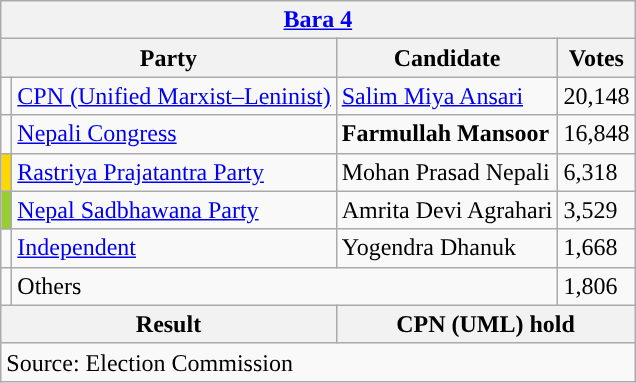<table class="wikitable">
<tr>
<th colspan="4"><a href='#'>Bara 4</a></th>
</tr>
<tr>
<th colspan="2">Party</th>
<th>Candidate</th>
<th>Votes</th>
</tr>
<tr>
<td style="background-color:"></td>
<td><a href='#'>CPN (Unified Marxist–Leninist)</a></td>
<td><a href='#'>Salim Miya Ansari</a></td>
<td>20,148</td>
</tr>
<tr>
<td style="background-color:"></td>
<td><a href='#'>Nepali Congress</a></td>
<td><strong>Farmullah Mansoor</strong></td>
<td>16,848</td>
</tr>
<tr>
<td style="background-color:gold"></td>
<td><a href='#'>Rastriya Prajatantra Party</a></td>
<td>Mohan Prasad Nepali</td>
<td>6,318</td>
</tr>
<tr>
<td style="background-color:yellowgreen"></td>
<td><a href='#'>Nepal Sadbhawana Party</a></td>
<td>Amrita Devi Agrahari</td>
<td>3,529</td>
</tr>
<tr>
<td style="background-color:"></td>
<td><a href='#'>Independent</a></td>
<td>Yogendra Dhanuk</td>
<td>1,668</td>
</tr>
<tr>
<td></td>
<td colspan="2">Others</td>
<td>1,806</td>
</tr>
<tr>
<th colspan="2">Result</th>
<th colspan="2">CPN (UML) hold</th>
</tr>
<tr>
<td colspan="4">Source: Election Commission</td>
</tr>
</table>
